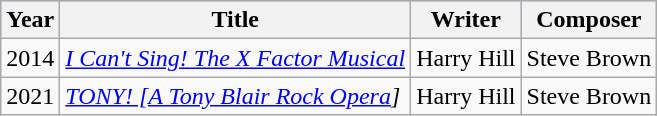<table class="wikitable">
<tr style="background:#b0c4de; text-align:center;">
<th>Year</th>
<th>Title</th>
<th>Writer</th>
<th>Composer</th>
</tr>
<tr>
<td>2014</td>
<td><em><a href='#'>I Can't Sing! The X Factor Musical</a></em></td>
<td>Harry Hill</td>
<td>Steve Brown</td>
</tr>
<tr>
<td>2021</td>
<td><em><a href='#'>TONY! [A Tony Blair Rock Opera</a>]</em></td>
<td>Harry Hill</td>
<td>Steve Brown</td>
</tr>
</table>
